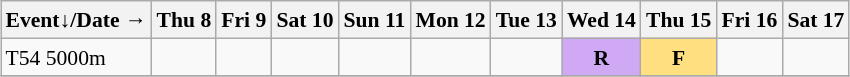<table class="wikitable" style="margin:0.5em auto; font-size:90%; line-height:1.25em;">
<tr align="center">
<th>Event↓/Date →</th>
<th>Thu 8</th>
<th>Fri 9</th>
<th>Sat 10</th>
<th>Sun 11</th>
<th>Mon 12</th>
<th>Tue 13</th>
<th>Wed 14</th>
<th>Thu 15</th>
<th>Fri 16</th>
<th>Sat 17</th>
</tr>
<tr align="center">
<td align="left">T54 5000m</td>
<td></td>
<td></td>
<td></td>
<td></td>
<td></td>
<td></td>
<td bgcolor="#D0A9F5"><strong>R</strong></td>
<td bgcolor="#FFDF80"><strong>F</strong></td>
<td></td>
<td></td>
</tr>
<tr align="center">
</tr>
</table>
